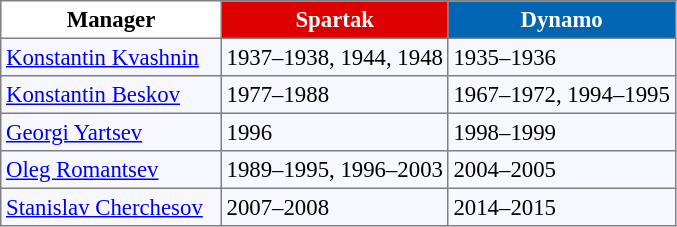<table bgcolor="#f7f8ff" cellpadding="3" cellspacing="0" border="1" style="font-size: 95%; border: gray solid 1px; border-collapse: collapse;">
<tr align=center bgcolor="#FFFFFF">
<td width="140"><strong>Manager</strong></td>
<th style="color:#FFFFFF; background:#DD0000;">Spartak</th>
<th style="color:#FFFFFF; background:#0066b3;">Dynamo</th>
</tr>
<tr>
<td align="left"><a href='#'>Konstantin Kvashnin</a></td>
<td>1937–1938, 1944, 1948</td>
<td>1935–1936</td>
</tr>
<tr>
<td align="left"><a href='#'>Konstantin Beskov</a></td>
<td>1977–1988</td>
<td>1967–1972, 1994–1995</td>
</tr>
<tr>
<td align="left"><a href='#'>Georgi Yartsev</a></td>
<td>1996</td>
<td>1998–1999</td>
</tr>
<tr>
<td align="left"><a href='#'>Oleg Romantsev</a></td>
<td>1989–1995, 1996–2003</td>
<td>2004–2005</td>
</tr>
<tr>
<td align="left"><a href='#'>Stanislav Cherchesov</a></td>
<td>2007–2008</td>
<td>2014–2015</td>
</tr>
</table>
